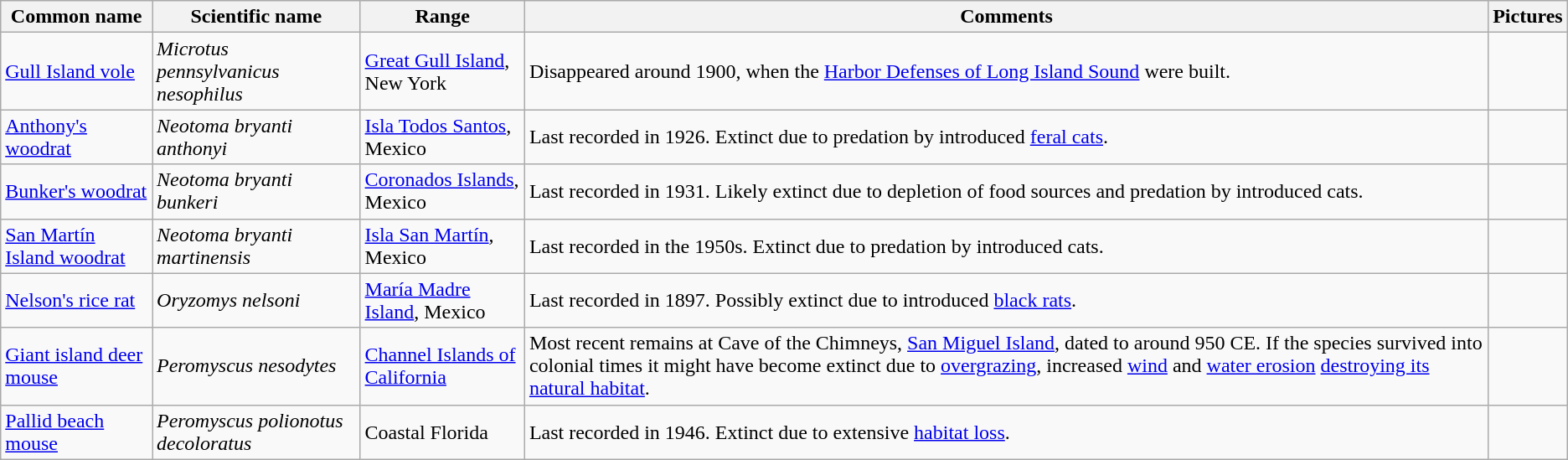<table class="wikitable">
<tr>
<th>Common name</th>
<th>Scientific name</th>
<th>Range</th>
<th class="unsortable">Comments</th>
<th>Pictures</th>
</tr>
<tr>
<td><a href='#'>Gull Island vole</a></td>
<td><em>Microtus pennsylvanicus nesophilus</em></td>
<td><a href='#'>Great Gull Island</a>, New York</td>
<td>Disappeared around 1900, when the <a href='#'>Harbor Defenses of Long Island Sound</a> were built.</td>
<td></td>
</tr>
<tr>
<td><a href='#'>Anthony's woodrat</a></td>
<td><em>Neotoma bryanti anthonyi</em></td>
<td><a href='#'>Isla Todos Santos</a>, Mexico</td>
<td>Last recorded in 1926. Extinct due to predation by introduced <a href='#'>feral cats</a>.</td>
<td></td>
</tr>
<tr>
<td><a href='#'>Bunker's woodrat</a></td>
<td><em>Neotoma bryanti bunkeri</em></td>
<td><a href='#'>Coronados Islands</a>, Mexico</td>
<td>Last recorded in 1931. Likely extinct due to depletion of food sources and predation by introduced cats.</td>
<td></td>
</tr>
<tr>
<td><a href='#'>San Martín Island woodrat</a></td>
<td><em>Neotoma bryanti martinensis</em></td>
<td><a href='#'>Isla San Martín</a>, Mexico</td>
<td>Last recorded in the 1950s. Extinct due to predation by introduced cats.</td>
<td></td>
</tr>
<tr>
<td><a href='#'>Nelson's rice rat</a></td>
<td><em>Oryzomys nelsoni</em></td>
<td><a href='#'>María Madre Island</a>, Mexico</td>
<td>Last recorded in 1897. Possibly extinct due to introduced <a href='#'>black rats</a>.</td>
<td></td>
</tr>
<tr>
<td><a href='#'>Giant island deer mouse</a></td>
<td><em>Peromyscus nesodytes</em></td>
<td><a href='#'>Channel Islands of California</a></td>
<td>Most recent remains at Cave of the Chimneys, <a href='#'>San Miguel Island</a>, dated to around 950 CE. If the species survived into colonial times it might have become extinct due to <a href='#'>overgrazing</a>, increased <a href='#'>wind</a> and <a href='#'>water erosion</a> <a href='#'>destroying its natural habitat</a>.</td>
<td></td>
</tr>
<tr>
<td><a href='#'>Pallid beach mouse</a></td>
<td><em>Peromyscus polionotus decoloratus</em></td>
<td>Coastal Florida</td>
<td>Last recorded in 1946. Extinct due to extensive <a href='#'>habitat loss</a>.</td>
<td></td>
</tr>
</table>
